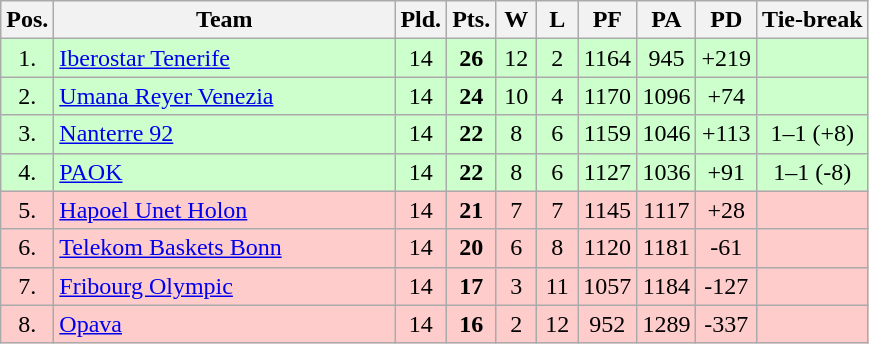<table class="wikitable" style="text-align:center">
<tr>
<th width=15>Pos.</th>
<th width=220>Team</th>
<th width=20>Pld.</th>
<th width=20>Pts.</th>
<th width=20>W</th>
<th width=20>L</th>
<th width=20>PF</th>
<th width=20>PA</th>
<th width=20>PD</th>
<th>Tie-break</th>
</tr>
<tr style="background:#ccffcc;">
<td>1.</td>
<td align=left> <a href='#'>Iberostar Tenerife</a></td>
<td>14</td>
<td><strong>26</strong></td>
<td>12</td>
<td>2</td>
<td>1164</td>
<td>945</td>
<td>+219</td>
<td></td>
</tr>
<tr style="background:#ccffcc;">
<td>2.</td>
<td align=left> <a href='#'>Umana Reyer Venezia</a></td>
<td>14</td>
<td><strong>24</strong></td>
<td>10</td>
<td>4</td>
<td>1170</td>
<td>1096</td>
<td>+74</td>
<td></td>
</tr>
<tr style="background:#ccffcc;">
<td>3.</td>
<td align=left> <a href='#'>Nanterre 92</a></td>
<td>14</td>
<td><strong>22</strong></td>
<td>8</td>
<td>6</td>
<td>1159</td>
<td>1046</td>
<td>+113</td>
<td>1–1 (+8)</td>
</tr>
<tr style="background:#ccffcc;">
<td>4.</td>
<td align=left> <a href='#'>PAOK</a></td>
<td>14</td>
<td><strong>22</strong></td>
<td>8</td>
<td>6</td>
<td>1127</td>
<td>1036</td>
<td>+91</td>
<td>1–1 (-8)</td>
</tr>
<tr style="background:#ffcccc;">
<td>5.</td>
<td align=left> <a href='#'>Hapoel Unet Holon</a></td>
<td>14</td>
<td><strong>21</strong></td>
<td>7</td>
<td>7</td>
<td>1145</td>
<td>1117</td>
<td>+28</td>
<td></td>
</tr>
<tr style="background:#ffcccc;">
<td>6.</td>
<td align=left> <a href='#'>Telekom Baskets Bonn</a></td>
<td>14</td>
<td><strong>20</strong></td>
<td>6</td>
<td>8</td>
<td>1120</td>
<td>1181</td>
<td>-61</td>
<td></td>
</tr>
<tr style="background:#ffcccc;">
<td>7.</td>
<td align=left> <a href='#'>Fribourg Olympic</a></td>
<td>14</td>
<td><strong>17</strong></td>
<td>3</td>
<td>11</td>
<td>1057</td>
<td>1184</td>
<td>-127</td>
<td></td>
</tr>
<tr style="background:#ffcccc;">
<td>8.</td>
<td align=left> <a href='#'>Opava</a></td>
<td>14</td>
<td><strong>16</strong></td>
<td>2</td>
<td>12</td>
<td>952</td>
<td>1289</td>
<td>-337</td>
<td></td>
</tr>
</table>
